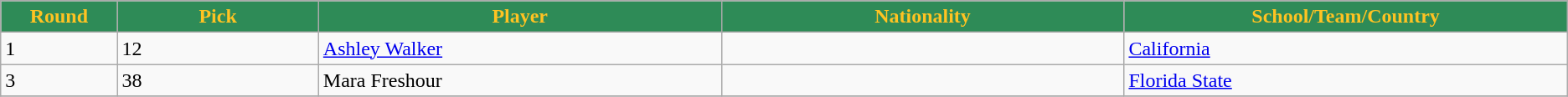<table class="wikitable">
<tr>
<th style="background:#2E8B57; color:#FFC322;" width="2%">Round</th>
<th style="background:#2E8B57; color:#FFC322;" width="5%">Pick</th>
<th style="background:#2E8B57; color:#FFC322;" width="10%">Player</th>
<th style="background:#2E8B57; color:#FFC322;" width="10%">Nationality</th>
<th style="background:#2E8B57; color:#FFC322;" width="10%">School/Team/Country</th>
</tr>
<tr>
<td>1</td>
<td>12</td>
<td><a href='#'>Ashley Walker</a></td>
<td></td>
<td><a href='#'>California</a></td>
</tr>
<tr>
<td>3</td>
<td>38</td>
<td>Mara Freshour</td>
<td></td>
<td><a href='#'>Florida State</a></td>
</tr>
<tr>
</tr>
</table>
